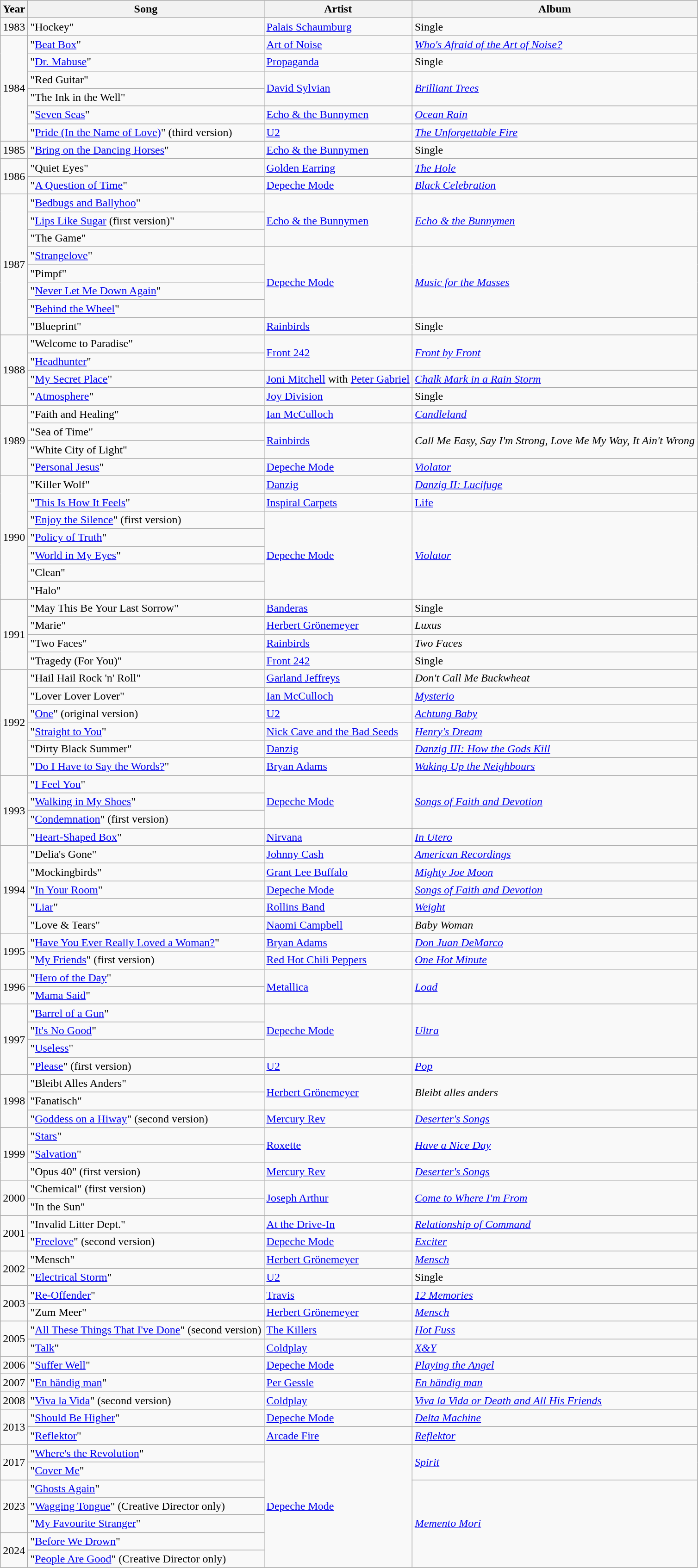<table class="wikitable sortable">
<tr>
<th>Year</th>
<th>Song</th>
<th>Artist</th>
<th>Album</th>
</tr>
<tr>
<td>1983</td>
<td>"Hockey"</td>
<td><a href='#'>Palais Schaumburg</a></td>
<td>Single</td>
</tr>
<tr>
<td rowspan=6>1984</td>
<td>"<a href='#'>Beat Box</a>"</td>
<td><a href='#'>Art of Noise</a></td>
<td><em><a href='#'>Who's Afraid of the Art of Noise?</a></em></td>
</tr>
<tr>
<td>"<a href='#'>Dr. Mabuse</a>"</td>
<td><a href='#'>Propaganda</a></td>
<td>Single</td>
</tr>
<tr>
<td>"Red Guitar"</td>
<td rowspan=2><a href='#'>David Sylvian</a></td>
<td rowspan=2><em><a href='#'>Brilliant Trees</a></em></td>
</tr>
<tr>
<td>"The Ink in the Well"</td>
</tr>
<tr>
<td>"<a href='#'>Seven Seas</a>"</td>
<td><a href='#'>Echo & the Bunnymen</a></td>
<td><em><a href='#'>Ocean Rain</a></em></td>
</tr>
<tr>
<td>"<a href='#'>Pride (In the Name of Love)</a>" (third version)</td>
<td><a href='#'>U2</a></td>
<td><em><a href='#'>The Unforgettable Fire</a></em></td>
</tr>
<tr>
<td>1985</td>
<td>"<a href='#'>Bring on the Dancing Horses</a>"</td>
<td><a href='#'>Echo & the Bunnymen</a></td>
<td>Single</td>
</tr>
<tr>
<td rowspan=2>1986</td>
<td>"Quiet Eyes"</td>
<td><a href='#'>Golden Earring</a></td>
<td><em><a href='#'>The Hole</a></em></td>
</tr>
<tr>
<td>"<a href='#'>A Question of Time</a>"</td>
<td><a href='#'>Depeche Mode</a></td>
<td><em><a href='#'>Black Celebration</a></em></td>
</tr>
<tr>
<td rowspan=8>1987</td>
<td>"<a href='#'>Bedbugs and Ballyhoo</a>"</td>
<td rowspan=3><a href='#'>Echo & the Bunnymen</a></td>
<td rowspan=3><em><a href='#'>Echo & the Bunnymen</a></em></td>
</tr>
<tr>
<td>"<a href='#'>Lips Like Sugar</a> (first version)"</td>
</tr>
<tr>
<td>"The Game"</td>
</tr>
<tr>
<td>"<a href='#'>Strangelove</a>"</td>
<td rowspan=4><a href='#'>Depeche Mode</a></td>
<td rowspan=4><em><a href='#'>Music for the Masses</a></em></td>
</tr>
<tr>
<td>"Pimpf"</td>
</tr>
<tr>
<td>"<a href='#'>Never Let Me Down Again</a>"</td>
</tr>
<tr>
<td>"<a href='#'>Behind the Wheel</a>"</td>
</tr>
<tr>
<td>"Blueprint"</td>
<td><a href='#'>Rainbirds</a></td>
<td>Single</td>
</tr>
<tr>
<td rowspan=4>1988</td>
<td>"Welcome to Paradise"</td>
<td rowspan=2><a href='#'>Front 242</a></td>
<td rowspan=2><em><a href='#'>Front by Front</a></em></td>
</tr>
<tr>
<td>"<a href='#'>Headhunter</a>"</td>
</tr>
<tr>
<td>"<a href='#'>My Secret Place</a>"</td>
<td><a href='#'>Joni Mitchell</a> with <a href='#'>Peter Gabriel</a></td>
<td><em><a href='#'>Chalk Mark in a Rain Storm</a></em></td>
</tr>
<tr>
<td>"<a href='#'>Atmosphere</a>"</td>
<td><a href='#'>Joy Division</a></td>
<td>Single</td>
</tr>
<tr>
<td rowspan=4>1989</td>
<td>"Faith and Healing"</td>
<td><a href='#'>Ian McCulloch</a></td>
<td><em><a href='#'>Candleland</a></em></td>
</tr>
<tr>
<td>"Sea of Time"</td>
<td rowspan=2><a href='#'>Rainbirds</a></td>
<td rowspan=2><em>Call Me Easy, Say I'm Strong, Love Me My Way, It Ain't Wrong</em></td>
</tr>
<tr>
<td>"White City of Light"</td>
</tr>
<tr>
<td>"<a href='#'>Personal Jesus</a>"</td>
<td><a href='#'>Depeche Mode</a></td>
<td><em><a href='#'>Violator</a></em></td>
</tr>
<tr>
<td rowspan="7">1990</td>
<td>"Killer Wolf"</td>
<td><a href='#'>Danzig</a></td>
<td><em><a href='#'>Danzig II: Lucifuge</a></em></td>
</tr>
<tr>
<td>"<a href='#'>This Is How It Feels</a>"</td>
<td><a href='#'>Inspiral Carpets</a></td>
<td><a href='#'>Life</a></td>
</tr>
<tr>
<td>"<a href='#'>Enjoy the Silence</a>" (first version)</td>
<td rowspan=5><a href='#'>Depeche Mode</a></td>
<td rowspan=5><em><a href='#'>Violator</a></em></td>
</tr>
<tr>
<td>"<a href='#'>Policy of Truth</a>"</td>
</tr>
<tr>
<td>"<a href='#'>World in My Eyes</a>"</td>
</tr>
<tr>
<td>"Clean"</td>
</tr>
<tr>
<td>"Halo"</td>
</tr>
<tr>
<td rowspan=4>1991</td>
<td>"May This Be Your Last Sorrow"</td>
<td><a href='#'>Banderas</a></td>
<td>Single</td>
</tr>
<tr>
<td>"Marie"</td>
<td><a href='#'>Herbert Grönemeyer</a></td>
<td><em>Luxus</em></td>
</tr>
<tr>
<td>"Two Faces"</td>
<td><a href='#'>Rainbirds</a></td>
<td><em>Two Faces</em></td>
</tr>
<tr>
<td>"Tragedy (For You)"</td>
<td><a href='#'>Front 242</a></td>
<td>Single</td>
</tr>
<tr>
<td rowspan=6>1992</td>
<td>"Hail Hail Rock 'n' Roll"</td>
<td><a href='#'>Garland Jeffreys</a></td>
<td><em>Don't Call Me Buckwheat</em></td>
</tr>
<tr>
<td>"Lover Lover Lover"</td>
<td><a href='#'>Ian McCulloch</a></td>
<td><em><a href='#'>Mysterio</a></em></td>
</tr>
<tr>
<td>"<a href='#'>One</a>" (original version)</td>
<td><a href='#'>U2</a></td>
<td><em><a href='#'>Achtung Baby</a></em></td>
</tr>
<tr>
<td>"<a href='#'>Straight to You</a>"</td>
<td><a href='#'>Nick Cave and the Bad Seeds</a></td>
<td><em><a href='#'>Henry's Dream</a></em></td>
</tr>
<tr>
<td>"Dirty Black Summer"</td>
<td><a href='#'>Danzig</a></td>
<td><em><a href='#'>Danzig III: How the Gods Kill</a></em></td>
</tr>
<tr>
<td>"<a href='#'>Do I Have to Say the Words?</a>"</td>
<td><a href='#'>Bryan Adams</a></td>
<td><em><a href='#'>Waking Up the Neighbours</a></em></td>
</tr>
<tr>
<td rowspan=4>1993</td>
<td>"<a href='#'>I Feel You</a>"</td>
<td rowspan=3><a href='#'>Depeche Mode</a></td>
<td rowspan=3><em><a href='#'>Songs of Faith and Devotion</a></em></td>
</tr>
<tr>
<td>"<a href='#'>Walking in My Shoes</a>"</td>
</tr>
<tr>
<td>"<a href='#'>Condemnation</a>" (first version)</td>
</tr>
<tr>
<td>"<a href='#'>Heart-Shaped Box</a>"</td>
<td><a href='#'>Nirvana</a></td>
<td><em><a href='#'>In Utero</a></em></td>
</tr>
<tr>
<td rowspan=5>1994</td>
<td>"Delia's Gone"</td>
<td><a href='#'>Johnny Cash</a></td>
<td><em><a href='#'>American Recordings</a></em></td>
</tr>
<tr>
<td>"Mockingbirds"</td>
<td><a href='#'>Grant Lee Buffalo</a></td>
<td><em><a href='#'>Mighty Joe Moon</a></em></td>
</tr>
<tr>
<td>"<a href='#'>In Your Room</a>"</td>
<td><a href='#'>Depeche Mode</a></td>
<td><em><a href='#'>Songs of Faith and Devotion</a></em></td>
</tr>
<tr>
<td>"<a href='#'>Liar</a>"</td>
<td><a href='#'>Rollins Band</a></td>
<td><em><a href='#'>Weight</a></em></td>
</tr>
<tr>
<td>"Love & Tears"</td>
<td><a href='#'>Naomi Campbell</a></td>
<td><em>Baby Woman</em></td>
</tr>
<tr>
<td rowspan=2>1995</td>
<td>"<a href='#'>Have You Ever Really Loved a Woman?</a>"</td>
<td><a href='#'>Bryan Adams</a></td>
<td><em><a href='#'>Don Juan DeMarco</a></em></td>
</tr>
<tr>
<td>"<a href='#'>My Friends</a>" (first version)</td>
<td><a href='#'>Red Hot Chili Peppers</a></td>
<td><em><a href='#'>One Hot Minute</a></em></td>
</tr>
<tr>
<td rowspan=2>1996</td>
<td>"<a href='#'>Hero of the Day</a>"</td>
<td rowspan=2><a href='#'>Metallica</a></td>
<td rowspan=2><em><a href='#'>Load</a></em></td>
</tr>
<tr>
<td>"<a href='#'>Mama Said</a>"</td>
</tr>
<tr>
<td rowspan=4>1997</td>
<td>"<a href='#'>Barrel of a Gun</a>"</td>
<td rowspan=3><a href='#'>Depeche Mode</a></td>
<td rowspan=3><em><a href='#'>Ultra</a></em></td>
</tr>
<tr>
<td>"<a href='#'>It's No Good</a>"</td>
</tr>
<tr>
<td>"<a href='#'>Useless</a>"</td>
</tr>
<tr>
<td>"<a href='#'>Please</a>" (first version)</td>
<td><a href='#'>U2</a></td>
<td><em><a href='#'>Pop</a></em></td>
</tr>
<tr>
<td rowspan=3>1998</td>
<td>"Bleibt Alles Anders"</td>
<td rowspan=2><a href='#'>Herbert Grönemeyer</a></td>
<td rowspan=2><em>Bleibt alles anders</em></td>
</tr>
<tr>
<td>"Fanatisch"</td>
</tr>
<tr>
<td>"<a href='#'>Goddess on a Hiway</a>" (second version)</td>
<td><a href='#'>Mercury Rev</a></td>
<td><em><a href='#'>Deserter's Songs</a></em></td>
</tr>
<tr>
<td rowspan=3>1999</td>
<td>"<a href='#'>Stars</a>"</td>
<td rowspan=2><a href='#'>Roxette</a></td>
<td rowspan=2><em><a href='#'>Have a Nice Day</a></em></td>
</tr>
<tr>
<td>"<a href='#'>Salvation</a>"</td>
</tr>
<tr>
<td>"Opus 40" (first version)</td>
<td><a href='#'>Mercury Rev</a></td>
<td><em><a href='#'>Deserter's Songs</a></em></td>
</tr>
<tr>
<td rowspan=2>2000</td>
<td>"Chemical" (first version)</td>
<td rowspan=2><a href='#'>Joseph Arthur</a></td>
<td rowspan=2><em><a href='#'>Come to Where I'm From</a></em></td>
</tr>
<tr>
<td>"In the Sun"</td>
</tr>
<tr>
<td rowspan=2>2001</td>
<td>"Invalid Litter Dept."</td>
<td><a href='#'>At the Drive-In</a></td>
<td><em><a href='#'>Relationship of Command</a></em></td>
</tr>
<tr>
<td>"<a href='#'>Freelove</a>" (second version)</td>
<td><a href='#'>Depeche Mode</a></td>
<td><em><a href='#'>Exciter</a></em></td>
</tr>
<tr>
<td rowspan=2>2002</td>
<td>"Mensch"</td>
<td><a href='#'>Herbert Grönemeyer</a></td>
<td><em><a href='#'>Mensch</a></em></td>
</tr>
<tr>
<td>"<a href='#'>Electrical Storm</a>"</td>
<td><a href='#'>U2</a></td>
<td>Single</td>
</tr>
<tr>
<td rowspan=2>2003</td>
<td>"<a href='#'>Re-Offender</a>"</td>
<td><a href='#'>Travis</a></td>
<td><em><a href='#'>12 Memories</a></em></td>
</tr>
<tr>
<td>"Zum Meer"</td>
<td><a href='#'>Herbert Grönemeyer</a></td>
<td><em><a href='#'>Mensch</a></em></td>
</tr>
<tr>
<td rowspan=2>2005</td>
<td>"<a href='#'>All These Things That I've Done</a>" (second version)</td>
<td><a href='#'>The Killers</a></td>
<td><em><a href='#'>Hot Fuss</a></em></td>
</tr>
<tr>
<td>"<a href='#'>Talk</a>"</td>
<td><a href='#'>Coldplay</a></td>
<td><em><a href='#'>X&Y</a></em></td>
</tr>
<tr>
<td>2006</td>
<td>"<a href='#'>Suffer Well</a>"</td>
<td><a href='#'>Depeche Mode</a></td>
<td><em><a href='#'>Playing the Angel</a></em></td>
</tr>
<tr>
<td>2007</td>
<td>"<a href='#'>En händig man</a>"</td>
<td><a href='#'>Per Gessle</a></td>
<td><em><a href='#'>En händig man</a></em></td>
</tr>
<tr>
<td>2008</td>
<td>"<a href='#'>Viva la Vida</a>" (second version)</td>
<td><a href='#'>Coldplay</a></td>
<td><em><a href='#'>Viva la Vida or Death and All His Friends</a></em></td>
</tr>
<tr>
<td rowspan=2>2013</td>
<td>"<a href='#'>Should Be Higher</a>"</td>
<td><a href='#'>Depeche Mode</a></td>
<td><em><a href='#'>Delta Machine</a></em></td>
</tr>
<tr>
<td>"<a href='#'>Reflektor</a>"</td>
<td><a href='#'>Arcade Fire</a></td>
<td><em><a href='#'>Reflektor</a></em></td>
</tr>
<tr>
<td rowspan=2>2017</td>
<td>"<a href='#'>Where's the Revolution</a>"</td>
<td rowspan=7><a href='#'>Depeche Mode</a></td>
<td rowspan=2><em><a href='#'>Spirit</a></em></td>
</tr>
<tr>
<td>"<a href='#'>Cover Me</a>"</td>
</tr>
<tr>
<td rowspan=3>2023</td>
<td>"<a href='#'>Ghosts Again</a>"</td>
<td rowspan=5><em><a href='#'>Memento Mori</a></em></td>
</tr>
<tr>
<td>"<a href='#'>Wagging Tongue</a>" (Creative Director only)</td>
</tr>
<tr>
<td>"<a href='#'>My Favourite Stranger</a>"</td>
</tr>
<tr>
<td rowspan=2>2024</td>
<td>"<a href='#'>Before We Drown</a>"</td>
</tr>
<tr>
<td>"<a href='#'>People Are Good</a>" (Creative Director only)</td>
</tr>
</table>
